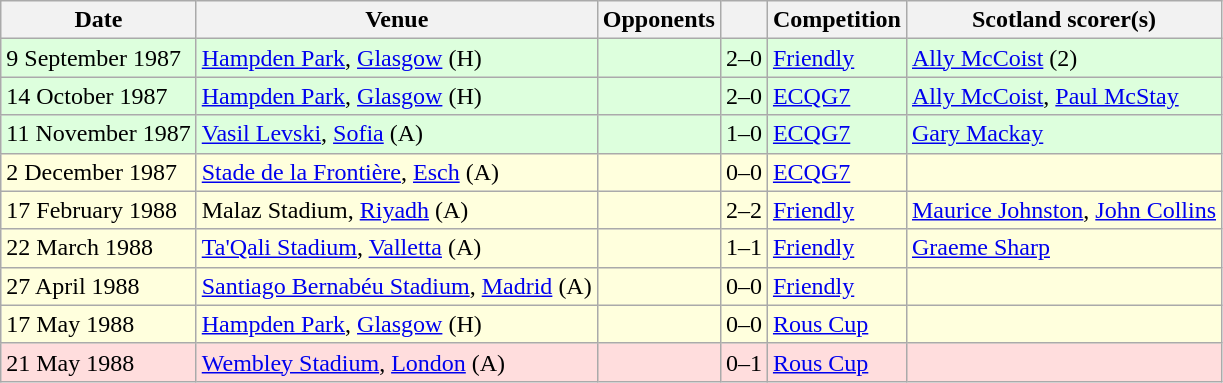<table class="wikitable">
<tr>
<th>Date</th>
<th>Venue</th>
<th>Opponents</th>
<th></th>
<th>Competition</th>
<th>Scotland scorer(s)</th>
</tr>
<tr bgcolor=#ddffdd>
<td>9 September 1987</td>
<td><a href='#'>Hampden Park</a>, <a href='#'>Glasgow</a> (H)</td>
<td></td>
<td align=center>2–0</td>
<td><a href='#'>Friendly</a></td>
<td><a href='#'>Ally McCoist</a> (2)</td>
</tr>
<tr bgcolor=#ddffdd>
<td>14 October 1987</td>
<td><a href='#'>Hampden Park</a>, <a href='#'>Glasgow</a> (H)</td>
<td></td>
<td align=center>2–0</td>
<td><a href='#'>ECQG7</a></td>
<td><a href='#'>Ally McCoist</a>, <a href='#'>Paul McStay</a></td>
</tr>
<tr bgcolor=#ddffdd>
<td>11 November 1987</td>
<td><a href='#'>Vasil Levski</a>, <a href='#'>Sofia</a> (A)</td>
<td></td>
<td align=center>1–0</td>
<td><a href='#'>ECQG7</a></td>
<td><a href='#'>Gary Mackay</a></td>
</tr>
<tr bgcolor=#ffffdd>
<td>2 December 1987</td>
<td><a href='#'>Stade de la Frontière</a>, <a href='#'>Esch</a> (A)</td>
<td></td>
<td align=center>0–0</td>
<td><a href='#'>ECQG7</a></td>
<td></td>
</tr>
<tr bgcolor=#ffffdd>
<td>17 February 1988</td>
<td>Malaz Stadium, <a href='#'>Riyadh</a> (A)</td>
<td></td>
<td align=center>2–2</td>
<td><a href='#'>Friendly</a></td>
<td><a href='#'>Maurice Johnston</a>, <a href='#'>John Collins</a></td>
</tr>
<tr bgcolor=#ffffdd>
<td>22 March 1988</td>
<td><a href='#'>Ta'Qali Stadium</a>, <a href='#'>Valletta</a> (A)</td>
<td></td>
<td align=center>1–1</td>
<td><a href='#'>Friendly</a></td>
<td><a href='#'>Graeme Sharp</a></td>
</tr>
<tr bgcolor=#ffffdd>
<td>27 April 1988</td>
<td><a href='#'>Santiago Bernabéu Stadium</a>, <a href='#'>Madrid</a> (A)</td>
<td></td>
<td align=center>0–0</td>
<td><a href='#'>Friendly</a></td>
<td></td>
</tr>
<tr bgcolor=#ffffdd>
<td>17 May 1988</td>
<td><a href='#'>Hampden Park</a>, <a href='#'>Glasgow</a> (H)</td>
<td></td>
<td align=center>0–0</td>
<td><a href='#'>Rous Cup</a></td>
<td></td>
</tr>
<tr bgcolor=#ffdddd>
<td>21 May 1988</td>
<td><a href='#'>Wembley Stadium</a>, <a href='#'>London</a> (A)</td>
<td></td>
<td align=center>0–1</td>
<td><a href='#'>Rous Cup</a></td>
<td></td>
</tr>
</table>
